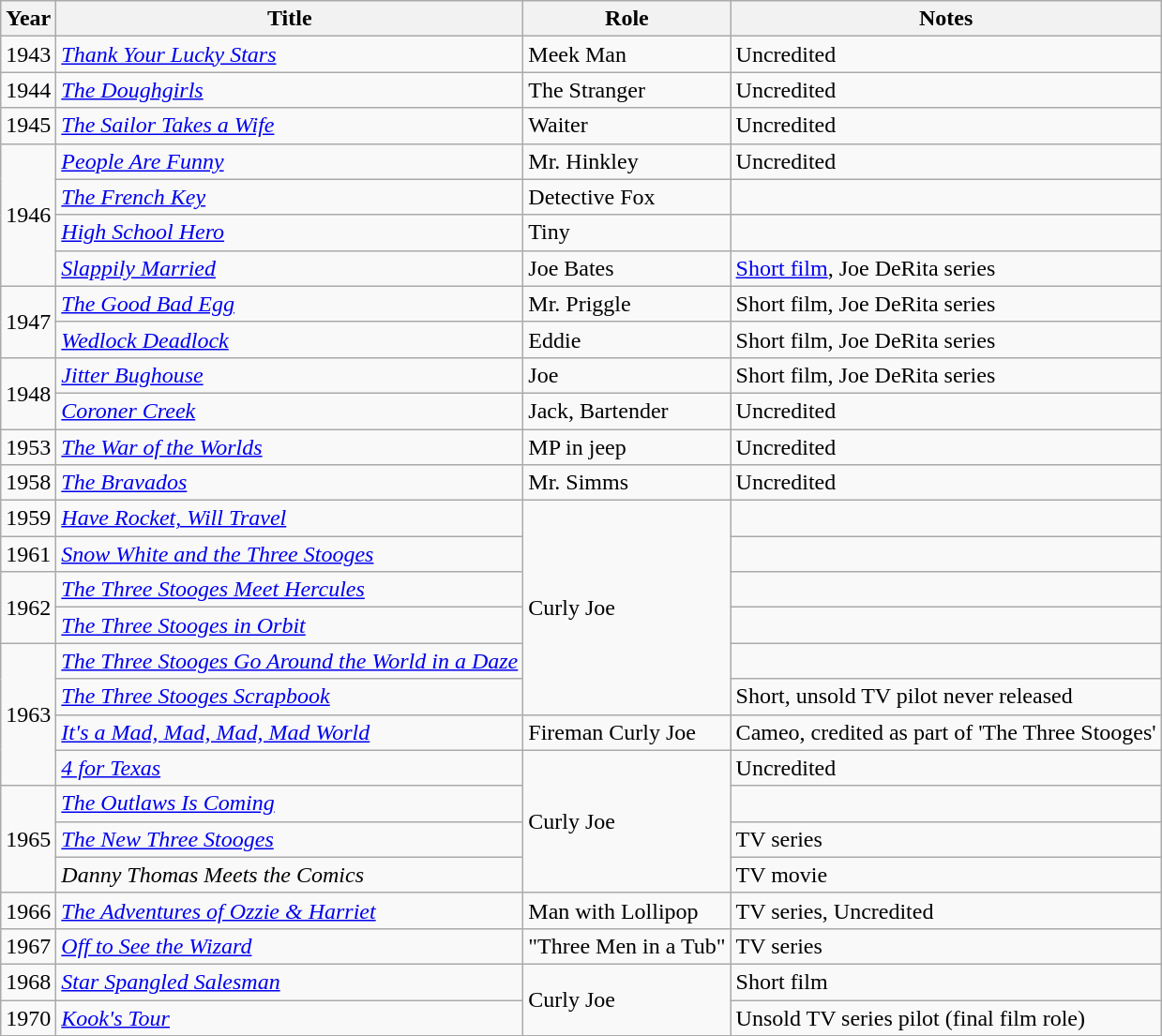<table class="wikitable sortable">
<tr>
<th>Year</th>
<th>Title</th>
<th>Role</th>
<th class="unsortable">Notes</th>
</tr>
<tr>
<td>1943</td>
<td><em><a href='#'>Thank Your Lucky Stars</a></em></td>
<td>Meek Man</td>
<td>Uncredited</td>
</tr>
<tr>
<td>1944</td>
<td><em><a href='#'>The Doughgirls</a></em></td>
<td>The Stranger</td>
<td>Uncredited</td>
</tr>
<tr>
<td>1945</td>
<td><em><a href='#'>The Sailor Takes a Wife</a></em></td>
<td>Waiter</td>
<td>Uncredited</td>
</tr>
<tr>
<td rowspan="4">1946</td>
<td><em><a href='#'>People Are Funny</a></em></td>
<td>Mr. Hinkley</td>
<td>Uncredited</td>
</tr>
<tr>
<td><em><a href='#'>The French Key</a></em></td>
<td>Detective Fox</td>
<td></td>
</tr>
<tr>
<td><em><a href='#'>High School Hero</a></em></td>
<td>Tiny</td>
<td></td>
</tr>
<tr>
<td><em><a href='#'>Slappily Married</a></em></td>
<td>Joe Bates</td>
<td><a href='#'>Short film</a>, Joe DeRita series</td>
</tr>
<tr>
<td rowspan="2">1947</td>
<td><em><a href='#'>The Good Bad Egg</a></em></td>
<td>Mr. Priggle</td>
<td>Short film, Joe DeRita series</td>
</tr>
<tr>
<td><em><a href='#'>Wedlock Deadlock</a></em></td>
<td>Eddie</td>
<td>Short film, Joe DeRita series</td>
</tr>
<tr>
<td rowspan="2">1948</td>
<td><em><a href='#'>Jitter Bughouse</a></em></td>
<td>Joe</td>
<td>Short film, Joe DeRita series</td>
</tr>
<tr>
<td><em><a href='#'>Coroner Creek</a></em></td>
<td>Jack, Bartender</td>
<td>Uncredited</td>
</tr>
<tr>
<td>1953</td>
<td><em><a href='#'>The War of the Worlds</a></em></td>
<td>MP in jeep</td>
<td>Uncredited</td>
</tr>
<tr>
<td>1958</td>
<td><em><a href='#'>The Bravados</a></em></td>
<td>Mr. Simms</td>
<td>Uncredited</td>
</tr>
<tr>
<td>1959</td>
<td><em><a href='#'>Have Rocket, Will Travel</a></em></td>
<td rowspan="6">Curly Joe</td>
<td></td>
</tr>
<tr>
<td>1961</td>
<td><em><a href='#'>Snow White and the Three Stooges</a></em></td>
<td></td>
</tr>
<tr>
<td rowspan="2">1962</td>
<td><em><a href='#'>The Three Stooges Meet Hercules</a></em></td>
<td></td>
</tr>
<tr>
<td><em><a href='#'>The Three Stooges in Orbit</a></em></td>
<td></td>
</tr>
<tr>
<td rowspan="4">1963</td>
<td><em><a href='#'>The Three Stooges Go Around the World in a Daze</a></em></td>
<td></td>
</tr>
<tr>
<td><em><a href='#'>The Three Stooges Scrapbook</a></em></td>
<td>Short, unsold TV pilot never released</td>
</tr>
<tr>
<td><em><a href='#'>It's a Mad, Mad, Mad, Mad World</a></em></td>
<td>Fireman Curly Joe</td>
<td>Cameo, credited as part of 'The Three Stooges'</td>
</tr>
<tr>
<td><em><a href='#'>4 for Texas</a></em></td>
<td rowspan="4">Curly Joe</td>
<td>Uncredited</td>
</tr>
<tr>
<td rowspan="3">1965</td>
<td><em><a href='#'>The Outlaws Is Coming</a></em></td>
<td></td>
</tr>
<tr>
<td><em><a href='#'>The New Three Stooges</a></em></td>
<td>TV series</td>
</tr>
<tr>
<td><em>Danny Thomas Meets the Comics</em></td>
<td>TV movie</td>
</tr>
<tr>
<td>1966</td>
<td><em><a href='#'>The Adventures of Ozzie & Harriet</a></em></td>
<td>Man with Lollipop</td>
<td>TV series, Uncredited</td>
</tr>
<tr>
<td>1967</td>
<td><em><a href='#'>Off to See the Wizard</a></em></td>
<td>"Three Men in a Tub"</td>
<td>TV series</td>
</tr>
<tr>
<td>1968</td>
<td><em><a href='#'>Star Spangled Salesman</a></em></td>
<td rowspan="2">Curly Joe</td>
<td>Short film</td>
</tr>
<tr>
<td>1970</td>
<td><em><a href='#'>Kook's Tour</a></em></td>
<td>Unsold TV series pilot (final film role)</td>
</tr>
</table>
